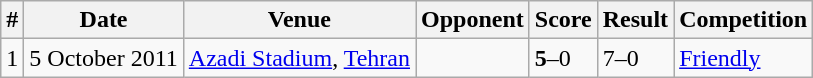<table class="wikitable">
<tr>
<th>#</th>
<th>Date</th>
<th>Venue</th>
<th>Opponent</th>
<th>Score</th>
<th>Result</th>
<th>Competition</th>
</tr>
<tr>
<td>1</td>
<td>5 October 2011</td>
<td><a href='#'>Azadi Stadium</a>, <a href='#'>Tehran</a></td>
<td></td>
<td><strong>5</strong>–0</td>
<td>7–0</td>
<td><a href='#'>Friendly</a></td>
</tr>
</table>
